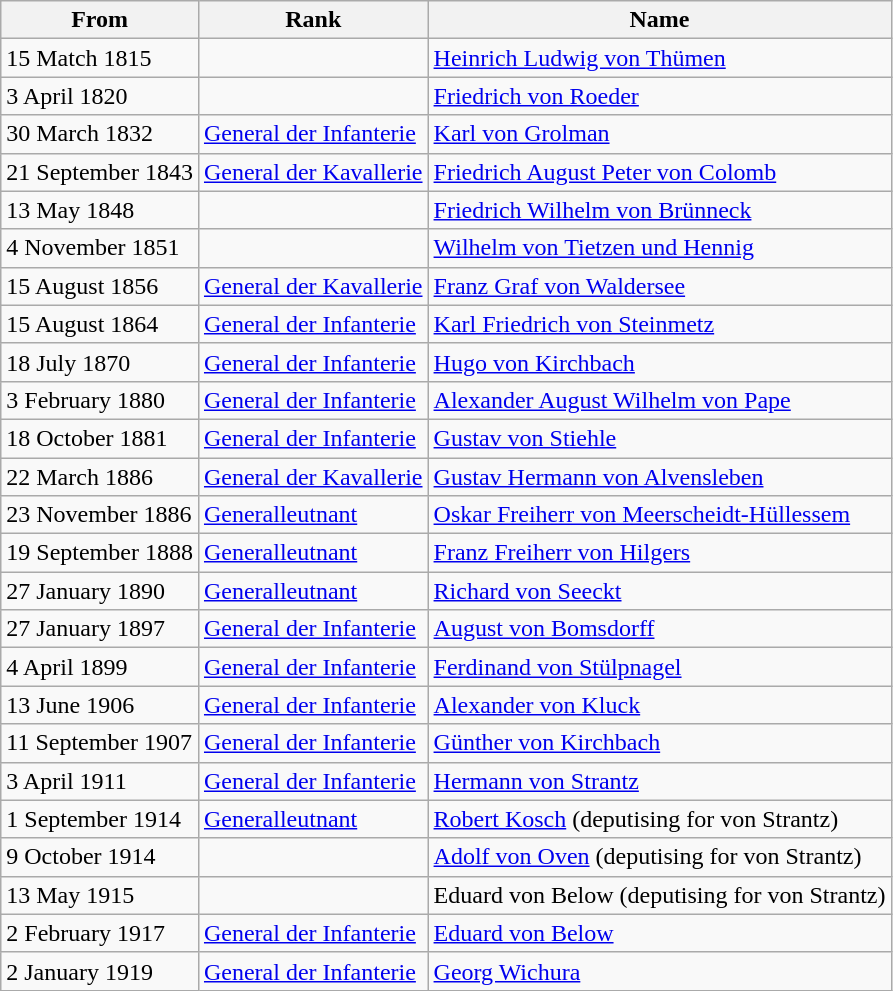<table class="wikitable">
<tr>
<th>From</th>
<th>Rank</th>
<th>Name</th>
</tr>
<tr>
<td>15 Match 1815</td>
<td></td>
<td><a href='#'>Heinrich Ludwig von Thümen</a></td>
</tr>
<tr>
<td>3 April 1820</td>
<td></td>
<td><a href='#'>Friedrich von Roeder</a></td>
</tr>
<tr>
<td>30 March 1832</td>
<td><a href='#'>General der Infanterie</a></td>
<td><a href='#'>Karl von Grolman</a></td>
</tr>
<tr>
<td>21 September 1843</td>
<td><a href='#'>General der Kavallerie</a></td>
<td><a href='#'>Friedrich August Peter von Colomb</a></td>
</tr>
<tr>
<td>13 May 1848</td>
<td></td>
<td><a href='#'>Friedrich Wilhelm von Brünneck</a></td>
</tr>
<tr>
<td>4 November 1851</td>
<td></td>
<td><a href='#'>Wilhelm von Tietzen und Hennig</a></td>
</tr>
<tr>
<td>15 August 1856</td>
<td><a href='#'>General der Kavallerie</a></td>
<td><a href='#'>Franz Graf von Waldersee</a></td>
</tr>
<tr>
<td>15 August 1864</td>
<td><a href='#'>General der Infanterie</a></td>
<td><a href='#'>Karl Friedrich von Steinmetz</a></td>
</tr>
<tr>
<td>18 July 1870</td>
<td><a href='#'>General der Infanterie</a></td>
<td><a href='#'>Hugo von Kirchbach</a></td>
</tr>
<tr>
<td>3 February 1880</td>
<td><a href='#'>General der Infanterie</a></td>
<td><a href='#'>Alexander August Wilhelm von Pape</a></td>
</tr>
<tr>
<td>18 October 1881</td>
<td><a href='#'>General der Infanterie</a></td>
<td><a href='#'>Gustav von Stiehle</a></td>
</tr>
<tr>
<td>22 March 1886</td>
<td><a href='#'>General der Kavallerie</a></td>
<td><a href='#'>Gustav Hermann von Alvensleben</a></td>
</tr>
<tr>
<td>23 November 1886</td>
<td><a href='#'>Generalleutnant</a></td>
<td><a href='#'>Oskar Freiherr von Meerscheidt-Hüllessem</a></td>
</tr>
<tr>
<td>19 September 1888</td>
<td><a href='#'>Generalleutnant</a></td>
<td><a href='#'>Franz Freiherr von Hilgers</a></td>
</tr>
<tr>
<td>27 January 1890</td>
<td><a href='#'>Generalleutnant</a></td>
<td><a href='#'>Richard von Seeckt</a></td>
</tr>
<tr>
<td>27 January 1897</td>
<td><a href='#'>General der Infanterie</a></td>
<td><a href='#'>August von Bomsdorff</a></td>
</tr>
<tr>
<td>4 April 1899</td>
<td><a href='#'>General der Infanterie</a></td>
<td><a href='#'>Ferdinand von Stülpnagel</a></td>
</tr>
<tr>
<td>13 June 1906</td>
<td><a href='#'>General der Infanterie</a></td>
<td><a href='#'>Alexander von Kluck</a></td>
</tr>
<tr>
<td>11 September 1907</td>
<td><a href='#'>General der Infanterie</a></td>
<td><a href='#'>Günther von Kirchbach</a></td>
</tr>
<tr>
<td>3 April 1911</td>
<td><a href='#'>General der Infanterie</a></td>
<td><a href='#'>Hermann von Strantz</a></td>
</tr>
<tr>
<td>1 September 1914</td>
<td><a href='#'>Generalleutnant</a></td>
<td><a href='#'>Robert Kosch</a> (deputising for von Strantz)</td>
</tr>
<tr>
<td>9 October 1914</td>
<td></td>
<td><a href='#'>Adolf von Oven</a> (deputising for von Strantz)</td>
</tr>
<tr>
<td>13 May 1915</td>
<td></td>
<td>Eduard von Below (deputising for von Strantz)</td>
</tr>
<tr>
<td>2 February 1917</td>
<td><a href='#'>General der Infanterie</a></td>
<td><a href='#'>Eduard von Below</a></td>
</tr>
<tr>
<td>2 January 1919</td>
<td><a href='#'>General der Infanterie</a></td>
<td><a href='#'>Georg Wichura</a></td>
</tr>
</table>
